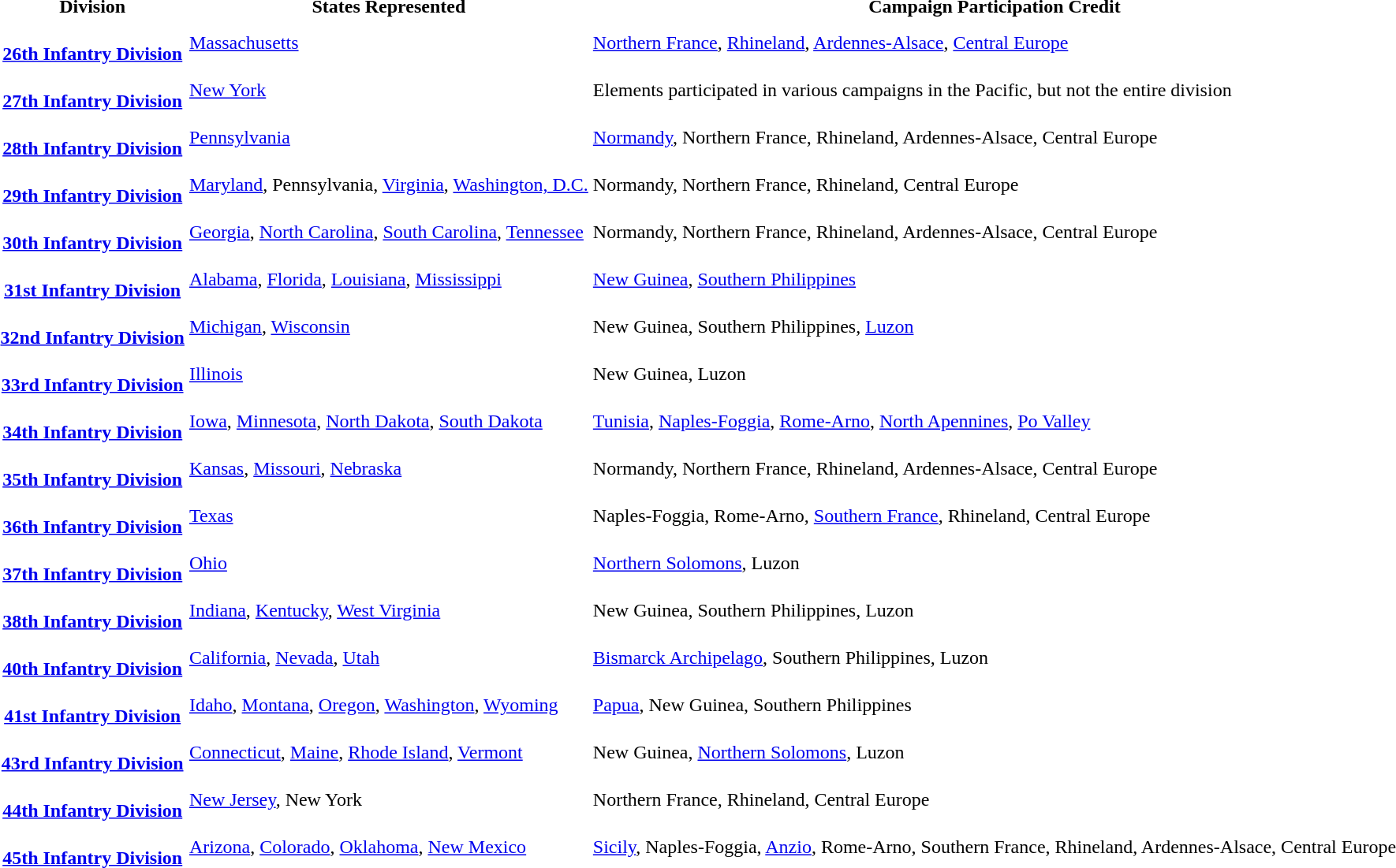<table>
<tr>
<th>Division</th>
<th>States Represented</th>
<th>Campaign Participation Credit</th>
</tr>
<tr>
<th> <br> <a href='#'>26th Infantry Division</a></th>
<td><a href='#'>Massachusetts</a></td>
<td><a href='#'>Northern France</a>, <a href='#'>Rhineland</a>, <a href='#'>Ardennes-Alsace</a>, <a href='#'>Central Europe</a></td>
</tr>
<tr>
<th> <br> <a href='#'>27th Infantry Division</a></th>
<td><a href='#'>New York</a></td>
<td>Elements participated in various campaigns in the Pacific, but not the entire division</td>
</tr>
<tr>
<th> <br> <a href='#'>28th Infantry Division</a></th>
<td><a href='#'>Pennsylvania</a></td>
<td><a href='#'>Normandy</a>, Northern France, Rhineland, Ardennes-Alsace, Central Europe</td>
</tr>
<tr>
<th> <br> <a href='#'>29th Infantry Division</a></th>
<td><a href='#'>Maryland</a>, Pennsylvania, <a href='#'>Virginia</a>, <a href='#'>Washington, D.C.</a></td>
<td>Normandy, Northern France, Rhineland, Central Europe</td>
</tr>
<tr>
<th> <br> <a href='#'>30th Infantry Division</a></th>
<td><a href='#'>Georgia</a>, <a href='#'>North Carolina</a>, <a href='#'>South Carolina</a>, <a href='#'>Tennessee</a></td>
<td>Normandy, Northern France, Rhineland, Ardennes-Alsace, Central Europe</td>
</tr>
<tr>
<th> <br> <a href='#'>31st Infantry Division</a></th>
<td><a href='#'>Alabama</a>, <a href='#'>Florida</a>, <a href='#'>Louisiana</a>, <a href='#'>Mississippi</a></td>
<td><a href='#'>New Guinea</a>, <a href='#'>Southern Philippines</a></td>
</tr>
<tr>
<th> <br> <a href='#'>32nd Infantry Division</a></th>
<td><a href='#'>Michigan</a>, <a href='#'>Wisconsin</a></td>
<td>New Guinea, Southern Philippines, <a href='#'>Luzon</a></td>
</tr>
<tr>
<th> <br> <a href='#'>33rd Infantry Division</a></th>
<td><a href='#'>Illinois</a></td>
<td>New Guinea, Luzon</td>
</tr>
<tr>
<th> <br> <a href='#'>34th Infantry Division</a></th>
<td><a href='#'>Iowa</a>, <a href='#'>Minnesota</a>, <a href='#'>North Dakota</a>, <a href='#'>South Dakota</a></td>
<td><a href='#'>Tunisia</a>, <a href='#'>Naples-Foggia</a>, <a href='#'>Rome-Arno</a>, <a href='#'>North Apennines</a>, <a href='#'>Po Valley</a></td>
</tr>
<tr>
<th> <br> <a href='#'>35th Infantry Division</a></th>
<td><a href='#'>Kansas</a>, <a href='#'>Missouri</a>, <a href='#'>Nebraska</a></td>
<td>Normandy, Northern France, Rhineland, Ardennes-Alsace, Central Europe</td>
</tr>
<tr>
<th> <br> <a href='#'>36th Infantry Division</a></th>
<td><a href='#'>Texas</a></td>
<td>Naples-Foggia, Rome-Arno, <a href='#'>Southern France</a>, Rhineland, Central Europe</td>
</tr>
<tr>
<th> <br> <a href='#'>37th Infantry Division</a></th>
<td><a href='#'>Ohio</a></td>
<td><a href='#'>Northern Solomons</a>, Luzon</td>
</tr>
<tr>
<th> <br> <a href='#'>38th Infantry Division</a></th>
<td><a href='#'>Indiana</a>, <a href='#'>Kentucky</a>, <a href='#'>West Virginia</a></td>
<td>New Guinea, Southern Philippines, Luzon</td>
</tr>
<tr>
<th> <br> <a href='#'>40th Infantry Division</a></th>
<td><a href='#'>California</a>, <a href='#'>Nevada</a>, <a href='#'>Utah</a></td>
<td><a href='#'>Bismarck Archipelago</a>, Southern Philippines, Luzon</td>
</tr>
<tr>
<th> <br> <a href='#'>41st Infantry Division</a></th>
<td><a href='#'>Idaho</a>, <a href='#'>Montana</a>, <a href='#'>Oregon</a>, <a href='#'>Washington</a>, <a href='#'>Wyoming</a></td>
<td><a href='#'>Papua</a>, New Guinea, Southern Philippines</td>
</tr>
<tr>
<th> <br> <a href='#'>43rd Infantry Division</a></th>
<td><a href='#'>Connecticut</a>, <a href='#'>Maine</a>, <a href='#'>Rhode Island</a>, <a href='#'>Vermont</a></td>
<td>New Guinea, <a href='#'>Northern Solomons</a>, Luzon</td>
</tr>
<tr>
<th> <br> <a href='#'>44th Infantry Division</a></th>
<td><a href='#'>New Jersey</a>, New York</td>
<td>Northern France, Rhineland, Central Europe</td>
</tr>
<tr>
<th> <br> <a href='#'>45th Infantry Division</a></th>
<td><a href='#'>Arizona</a>, <a href='#'>Colorado</a>, <a href='#'>Oklahoma</a>, <a href='#'>New Mexico</a></td>
<td><a href='#'>Sicily</a>, Naples-Foggia, <a href='#'>Anzio</a>, Rome-Arno, Southern France, Rhineland, Ardennes-Alsace, Central Europe</td>
</tr>
<tr>
</tr>
</table>
